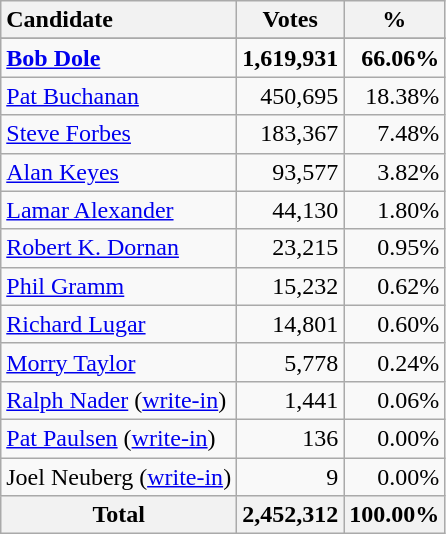<table class="wikitable sortable plainrowheaders" style="text-align:right;">
<tr>
<th style="text-align:left;">Candidate</th>
<th>Votes</th>
<th>%</th>
</tr>
<tr>
</tr>
<tr>
<td style="text-align:left;"><strong><a href='#'>Bob Dole</a></strong></td>
<td><strong>1,619,931</strong></td>
<td><strong>66.06%</strong></td>
</tr>
<tr>
<td style="text-align:left;"><a href='#'>Pat Buchanan</a></td>
<td>450,695</td>
<td>18.38%</td>
</tr>
<tr>
<td style="text-align:left;"><a href='#'>Steve Forbes</a></td>
<td>183,367</td>
<td>7.48%</td>
</tr>
<tr>
<td style="text-align:left;"><a href='#'>Alan Keyes</a></td>
<td>93,577</td>
<td>3.82%</td>
</tr>
<tr>
<td style="text-align:left;"><a href='#'>Lamar Alexander</a></td>
<td>44,130</td>
<td>1.80%</td>
</tr>
<tr>
<td style="text-align:left;"><a href='#'>Robert K. Dornan</a></td>
<td>23,215</td>
<td>0.95%</td>
</tr>
<tr>
<td style="text-align:left;"><a href='#'>Phil Gramm</a></td>
<td>15,232</td>
<td>0.62%</td>
</tr>
<tr>
<td style="text-align:left;"><a href='#'>Richard Lugar</a></td>
<td>14,801</td>
<td>0.60%</td>
</tr>
<tr>
<td style="text-align:left;"><a href='#'>Morry Taylor</a></td>
<td>5,778</td>
<td>0.24%</td>
</tr>
<tr>
<td style="text-align:left;"><a href='#'>Ralph Nader</a> (<a href='#'>write-in</a>)</td>
<td>1,441</td>
<td>0.06%</td>
</tr>
<tr>
<td style="text-align:left;"><a href='#'>Pat Paulsen</a> (<a href='#'>write-in</a>)</td>
<td>136</td>
<td>0.00%</td>
</tr>
<tr>
<td style="text-align:left;">Joel Neuberg (<a href='#'>write-in</a>)</td>
<td>9</td>
<td>0.00%</td>
</tr>
<tr class="sortbottom">
<th>Total</th>
<th>2,452,312</th>
<th>100.00%</th>
</tr>
</table>
